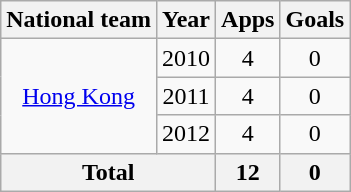<table class="wikitable" style="text-align:center">
<tr>
<th>National team</th>
<th>Year</th>
<th>Apps</th>
<th>Goals</th>
</tr>
<tr>
<td rowspan="3"><a href='#'>Hong Kong</a></td>
<td>2010</td>
<td>4</td>
<td>0</td>
</tr>
<tr>
<td>2011</td>
<td>4</td>
<td>0</td>
</tr>
<tr>
<td>2012</td>
<td>4</td>
<td>0</td>
</tr>
<tr>
<th colspan=2>Total</th>
<th>12</th>
<th>0</th>
</tr>
</table>
